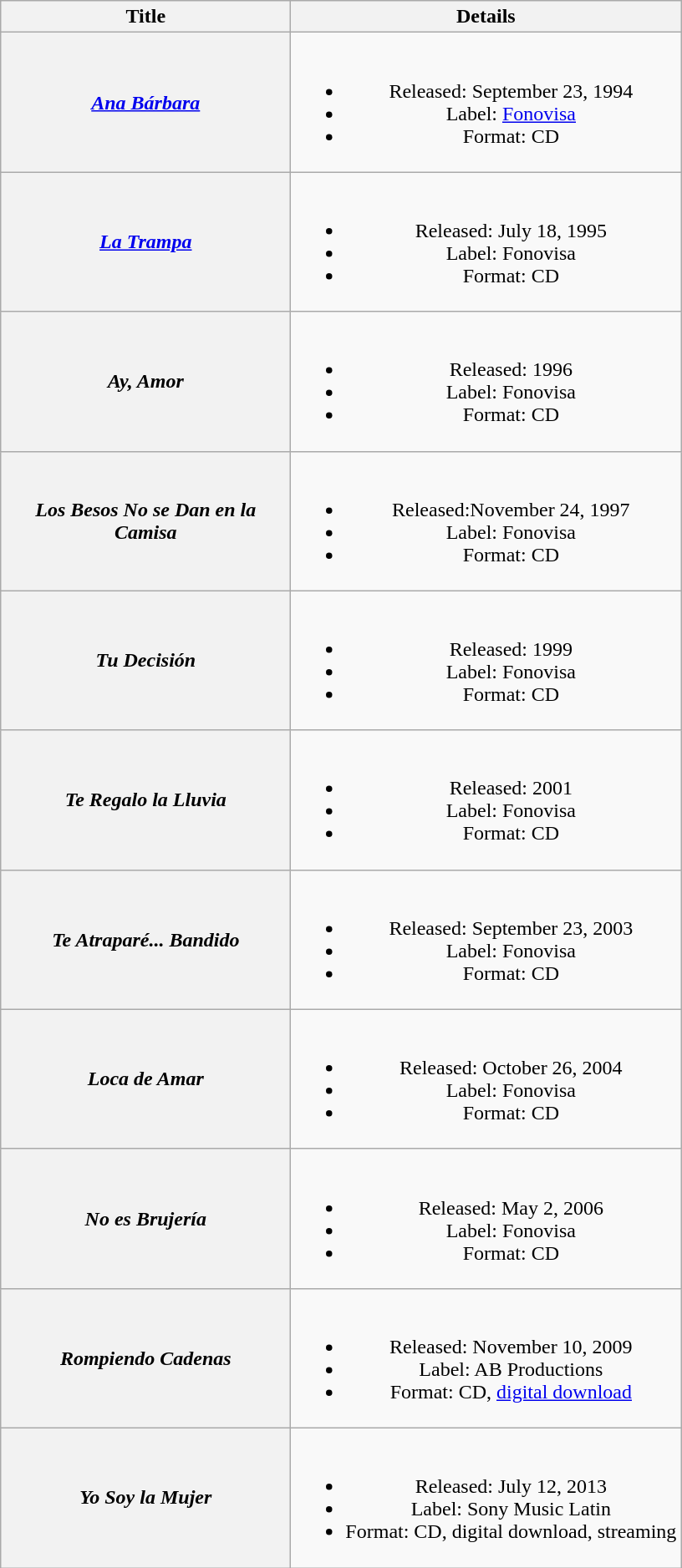<table class="wikitable plainrowheaders" style="text-align:center;">
<tr>
<th scope="col" style="width:14em;">Title</th>
<th scope="col" style="width:19em;">Details</th>
</tr>
<tr>
<th scope="row"><em><a href='#'>Ana Bárbara</a></em></th>
<td><br><ul><li>Released: September 23, 1994</li><li>Label: <a href='#'>Fonovisa</a></li><li>Format: CD</li></ul></td>
</tr>
<tr>
<th scope="row"><em><a href='#'>La Trampa</a></em></th>
<td><br><ul><li>Released: July 18, 1995</li><li>Label: Fonovisa</li><li>Format: CD</li></ul></td>
</tr>
<tr>
<th scope="row"><em>Ay, Amor</em></th>
<td><br><ul><li>Released: 1996</li><li>Label: Fonovisa</li><li>Format: CD</li></ul></td>
</tr>
<tr>
<th scope="row"><em>Los Besos No se Dan en la Camisa</em></th>
<td><br><ul><li>Released:November 24, 1997</li><li>Label: Fonovisa</li><li>Format: CD</li></ul></td>
</tr>
<tr>
<th scope="row"><em>Tu Decisión</em></th>
<td><br><ul><li>Released: 1999</li><li>Label: Fonovisa</li><li>Format: CD</li></ul></td>
</tr>
<tr>
<th scope="row"><em>Te Regalo la Lluvia</em></th>
<td><br><ul><li>Released: 2001</li><li>Label: Fonovisa</li><li>Format: CD</li></ul></td>
</tr>
<tr>
<th scope="row"><em>Te Atraparé... Bandido</em></th>
<td><br><ul><li>Released: September 23, 2003</li><li>Label: Fonovisa</li><li>Format: CD</li></ul></td>
</tr>
<tr>
<th scope="row"><em>Loca de Amar</em></th>
<td><br><ul><li>Released: October 26, 2004</li><li>Label: Fonovisa</li><li>Format: CD</li></ul></td>
</tr>
<tr>
<th scope="row"><em>No es Brujería</em></th>
<td><br><ul><li>Released: May 2, 2006</li><li>Label: Fonovisa</li><li>Format: CD</li></ul></td>
</tr>
<tr>
<th scope="row"><em>Rompiendo Cadenas</em></th>
<td><br><ul><li>Released: November 10, 2009</li><li>Label: AB Productions</li><li>Format: CD, <a href='#'>digital download</a></li></ul></td>
</tr>
<tr>
<th scope="row"><em>Yo Soy la Mujer</em></th>
<td><br><ul><li>Released: July 12, 2013</li><li>Label: Sony Music Latin</li><li>Format: CD, digital download, streaming</li></ul></td>
</tr>
</table>
